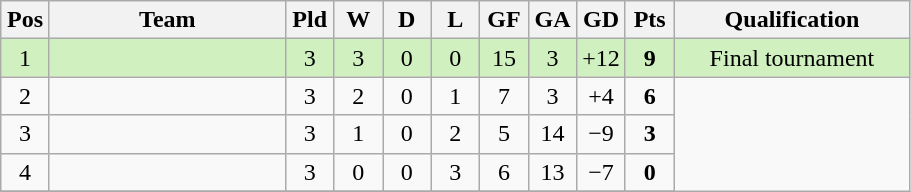<table class="wikitable" border="1" style="text-align: center;">
<tr>
<th width="25"><abbr>Pos</abbr></th>
<th width="150">Team</th>
<th width="25"><abbr>Pld</abbr></th>
<th width="25"><abbr>W</abbr></th>
<th width="25"><abbr>D</abbr></th>
<th width="25"><abbr>L</abbr></th>
<th width="25"><abbr>GF</abbr></th>
<th width="25"><abbr>GA</abbr></th>
<th width="25"><abbr>GD</abbr></th>
<th width="25"><abbr>Pts</abbr></th>
<th width="150">Qualification</th>
</tr>
<tr bgcolor= #D0F0C0>
<td>1</td>
<td align="left"></td>
<td>3</td>
<td>3</td>
<td>0</td>
<td>0</td>
<td>15</td>
<td>3</td>
<td>+12</td>
<td><strong>9</strong></td>
<td>Final tournament</td>
</tr>
<tr>
<td>2</td>
<td align="left"></td>
<td>3</td>
<td>2</td>
<td>0</td>
<td>1</td>
<td>7</td>
<td>3</td>
<td>+4</td>
<td><strong>6</strong></td>
</tr>
<tr>
<td>3</td>
<td align="left"></td>
<td>3</td>
<td>1</td>
<td>0</td>
<td>2</td>
<td>5</td>
<td>14</td>
<td>−9</td>
<td><strong>3</strong></td>
</tr>
<tr>
<td>4</td>
<td align="left"></td>
<td>3</td>
<td>0</td>
<td>0</td>
<td>3</td>
<td>6</td>
<td>13</td>
<td>−7</td>
<td><strong>0</strong></td>
</tr>
<tr>
</tr>
</table>
